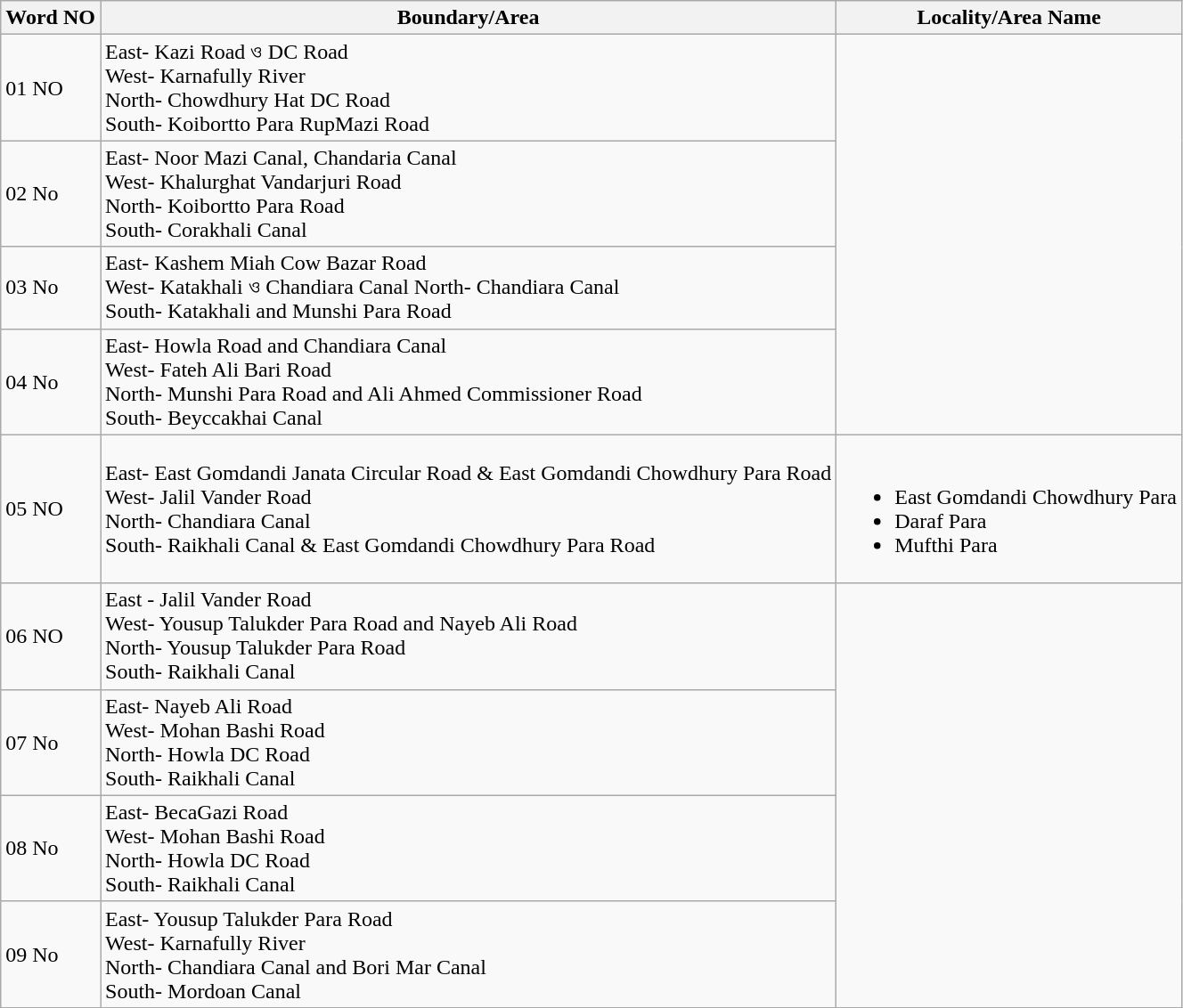<table class="wikitable sortable">
<tr>
<th>Word NO</th>
<th>Boundary/Area</th>
<th>Locality/Area Name</th>
</tr>
<tr>
<td>01 NO</td>
<td>East- Kazi Road ও DC Road<br>West- Karnafully River<br>North- Chowdhury Hat DC Road<br>South- Koibortto Para RupMazi Road</td>
</tr>
<tr>
<td>02 No</td>
<td>East- Noor Mazi Canal, Chandaria Canal<br>West- Khalurghat Vandarjuri Road<br>North- Koibortto Para Road<br>South- Corakhali Canal</td>
</tr>
<tr>
<td>03 No</td>
<td>East- Kashem Miah Cow Bazar Road<br>West- Katakhali ও Chandiara Canal
North- Chandiara Canal<br>South- Katakhali and Munshi Para Road</td>
</tr>
<tr>
<td>04 No</td>
<td>East- Howla Road and Chandiara Canal<br>West- Fateh Ali Bari Road<br>North- Munshi Para Road and Ali Ahmed Commissioner Road<br>South- Beyccakhai Canal</td>
</tr>
<tr>
<td>05 NO</td>
<td>East- East Gomdandi Janata Circular Road & East Gomdandi Chowdhury Para Road<br>West- Jalil Vander Road<br>North- Chandiara Canal<br>South- Raikhali Canal & East Gomdandi Chowdhury Para Road</td>
<td><br><ul><li>East Gomdandi Chowdhury Para</li><li>Daraf Para</li><li>Mufthi Para</li></ul></td>
</tr>
<tr>
<td>06 NO</td>
<td>East - Jalil Vander Road<br>West- Yousup Talukder Para Road and Nayeb Ali Road<br>North- Yousup Talukder Para Road<br>South- Raikhali Canal</td>
</tr>
<tr>
<td>07 No</td>
<td>East- Nayeb Ali Road<br>West- Mohan Bashi Road<br>North- Howla DC Road<br>South- Raikhali Canal</td>
</tr>
<tr>
<td>08 No</td>
<td>East- BecaGazi Road<br>West- Mohan Bashi Road<br>North- Howla DC Road<br>South- Raikhali Canal</td>
</tr>
<tr>
<td>09 No</td>
<td>East- Yousup Talukder Para Road<br>West- Karnafully River<br>North- Chandiara Canal and Bori Mar Canal<br>South- Mordoan Canal</td>
</tr>
</table>
